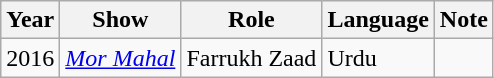<table class="wikitable">
<tr>
<th>Year</th>
<th>Show</th>
<th>Role</th>
<th>Language</th>
<th>Note</th>
</tr>
<tr>
<td>2016</td>
<td><em><a href='#'>Mor Mahal</a></em></td>
<td>Farrukh Zaad</td>
<td>Urdu</td>
<td></td>
</tr>
</table>
